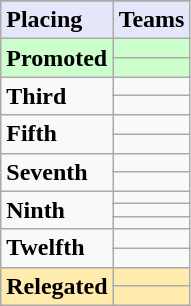<table class=wikitable>
<tr>
</tr>
<tr style="background: #E6E6FA;">
<td><strong>Placing</strong></td>
<td><strong>Teams</strong></td>
</tr>
<tr style="background: #ccffcc;">
<td rowspan="2"><strong>Promoted</strong></td>
<td><strong></strong></td>
</tr>
<tr style="background: #ccffcc;">
<td><strong></strong></td>
</tr>
<tr>
<td rowspan="2"><strong>Third</strong></td>
<td></td>
</tr>
<tr>
<td></td>
</tr>
<tr>
<td rowspan="2"><strong>Fifth</strong></td>
<td></td>
</tr>
<tr>
<td></td>
</tr>
<tr>
<td rowspan="2"><strong>Seventh</strong></td>
<td></td>
</tr>
<tr>
<td></td>
</tr>
<tr>
<td rowspan="3"><strong>Ninth</strong></td>
<td></td>
</tr>
<tr>
<td></td>
</tr>
<tr>
<td></td>
</tr>
<tr>
<td rowspan="2"><strong>Twelfth</strong></td>
<td></td>
</tr>
<tr>
<td></td>
</tr>
<tr style="background: #ffebad;">
<td rowspan="2"><strong>Relegated</strong></td>
<td></td>
</tr>
<tr style="background: #ffebad;">
<td></td>
</tr>
</table>
